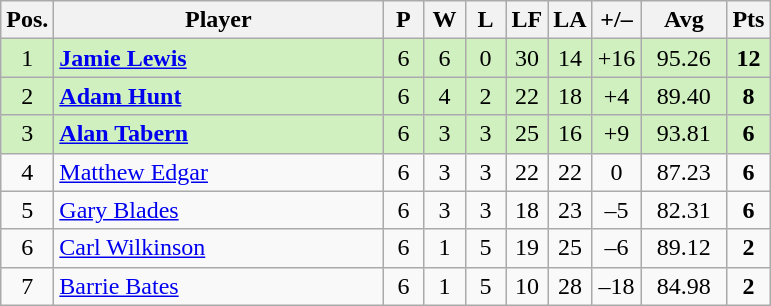<table class="wikitable" style="text-align:center; margin: 1em auto 1em auto, align:left">
<tr>
<th width=20>Pos.</th>
<th width=212>Player</th>
<th width=20>P</th>
<th width=20>W</th>
<th width=20>L</th>
<th width=20>LF</th>
<th width=20>LA</th>
<th width=25>+/–</th>
<th width=50>Avg</th>
<th width=20>Pts</th>
</tr>
<tr style="background:#D0F0C0;">
<td>1</td>
<td align=left> <strong><a href='#'>Jamie Lewis</a></strong></td>
<td>6</td>
<td>6</td>
<td>0</td>
<td>30</td>
<td>14</td>
<td>+16</td>
<td>95.26</td>
<td><strong>12</strong></td>
</tr>
<tr style="background:#D0F0C0;">
<td>2</td>
<td align=left> <strong><a href='#'>Adam Hunt</a></strong></td>
<td>6</td>
<td>4</td>
<td>2</td>
<td>22</td>
<td>18</td>
<td>+4</td>
<td>89.40</td>
<td><strong>8</strong></td>
</tr>
<tr style="background:#D0F0C0;">
<td>3</td>
<td align=left> <strong><a href='#'>Alan Tabern</a></strong></td>
<td>6</td>
<td>3</td>
<td>3</td>
<td>25</td>
<td>16</td>
<td>+9</td>
<td>93.81</td>
<td><strong>6</strong></td>
</tr>
<tr style=>
<td>4</td>
<td align=left> <a href='#'>Matthew Edgar</a></td>
<td>6</td>
<td>3</td>
<td>3</td>
<td>22</td>
<td>22</td>
<td>0</td>
<td>87.23</td>
<td><strong>6</strong></td>
</tr>
<tr style=>
<td>5</td>
<td align=left> <a href='#'>Gary Blades</a></td>
<td>6</td>
<td>3</td>
<td>3</td>
<td>18</td>
<td>23</td>
<td>–5</td>
<td>82.31</td>
<td><strong>6</strong></td>
</tr>
<tr style=>
<td>6</td>
<td align=left> <a href='#'>Carl Wilkinson</a></td>
<td>6</td>
<td>1</td>
<td>5</td>
<td>19</td>
<td>25</td>
<td>–6</td>
<td>89.12</td>
<td><strong>2</strong></td>
</tr>
<tr style=>
<td>7</td>
<td align=left> <a href='#'>Barrie Bates</a></td>
<td>6</td>
<td>1</td>
<td>5</td>
<td>10</td>
<td>28</td>
<td>–18</td>
<td>84.98</td>
<td><strong>2</strong></td>
</tr>
</table>
